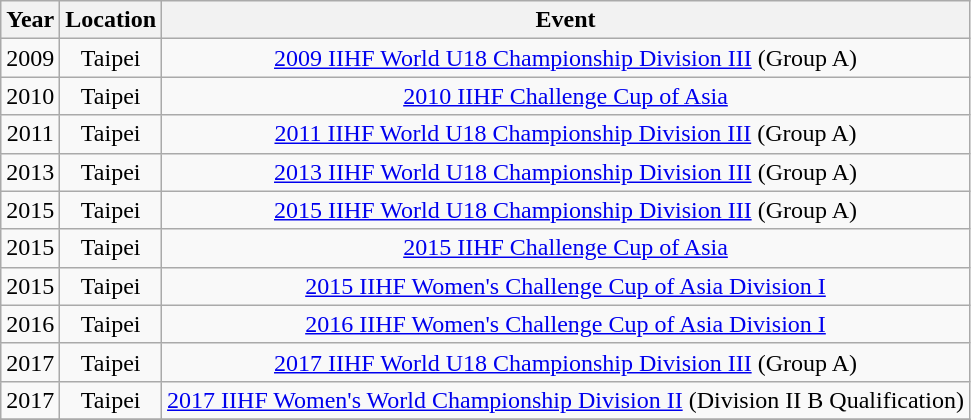<table class="wikitable sortable" style="text-align:center">
<tr>
<th>Year</th>
<th>Location</th>
<th>Event</th>
</tr>
<tr>
<td>2009</td>
<td>Taipei</td>
<td><a href='#'>2009 IIHF World U18 Championship Division III</a> (Group A)</td>
</tr>
<tr>
<td>2010</td>
<td>Taipei</td>
<td><a href='#'>2010 IIHF Challenge Cup of Asia</a></td>
</tr>
<tr>
<td>2011</td>
<td>Taipei</td>
<td><a href='#'>2011 IIHF World U18 Championship Division III</a> (Group A)</td>
</tr>
<tr>
<td>2013</td>
<td>Taipei</td>
<td><a href='#'>2013 IIHF World U18 Championship Division III</a> (Group A)</td>
</tr>
<tr>
<td>2015</td>
<td>Taipei</td>
<td><a href='#'>2015 IIHF World U18 Championship Division III</a> (Group A)</td>
</tr>
<tr>
<td>2015</td>
<td>Taipei</td>
<td><a href='#'>2015 IIHF Challenge Cup of Asia</a></td>
</tr>
<tr>
<td>2015</td>
<td>Taipei</td>
<td><a href='#'>2015 IIHF Women's Challenge Cup of Asia Division I</a></td>
</tr>
<tr>
<td>2016</td>
<td>Taipei</td>
<td><a href='#'>2016 IIHF Women's Challenge Cup of Asia Division I</a></td>
</tr>
<tr>
<td>2017</td>
<td>Taipei</td>
<td><a href='#'>2017 IIHF World U18 Championship Division III</a> (Group A)</td>
</tr>
<tr>
<td>2017</td>
<td>Taipei</td>
<td><a href='#'>2017 IIHF Women's World Championship Division II</a> (Division II B Qualification)</td>
</tr>
<tr>
</tr>
</table>
